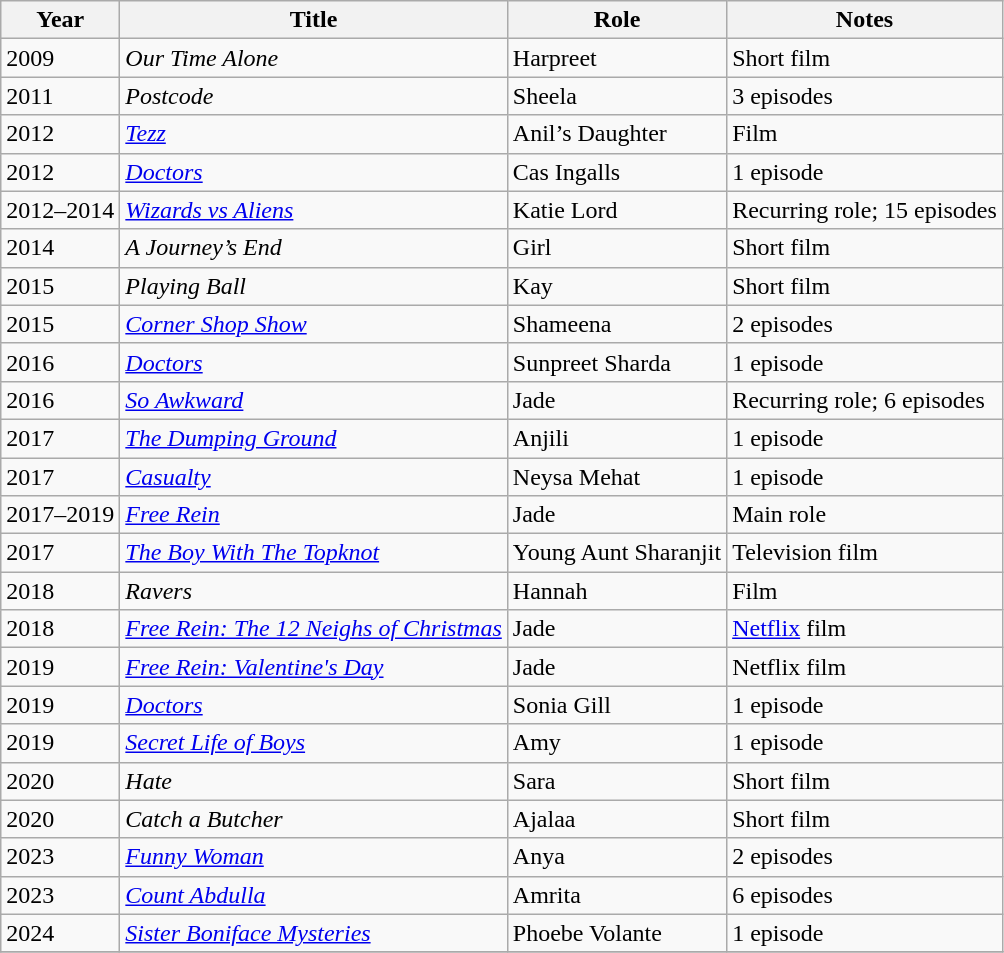<table class="wikitable sortable">
<tr>
<th>Year</th>
<th>Title</th>
<th>Role</th>
<th class="unsortable">Notes</th>
</tr>
<tr>
<td>2009</td>
<td><em>Our Time Alone</em></td>
<td>Harpreet</td>
<td>Short film</td>
</tr>
<tr>
<td>2011</td>
<td><em>Postcode</em></td>
<td>Sheela</td>
<td>3 episodes</td>
</tr>
<tr>
<td>2012</td>
<td><em><a href='#'>Tezz</a></em></td>
<td>Anil’s Daughter</td>
<td>Film</td>
</tr>
<tr>
<td>2012</td>
<td><em><a href='#'>Doctors</a></em></td>
<td>Cas Ingalls</td>
<td>1 episode</td>
</tr>
<tr>
<td>2012–2014</td>
<td><em><a href='#'>Wizards vs Aliens</a></em></td>
<td>Katie Lord</td>
<td>Recurring role; 15 episodes</td>
</tr>
<tr>
<td>2014</td>
<td><em>A Journey’s End</em></td>
<td>Girl</td>
<td>Short film</td>
</tr>
<tr>
<td>2015</td>
<td><em>Playing Ball</em></td>
<td>Kay</td>
<td>Short film</td>
</tr>
<tr>
<td>2015</td>
<td><em><a href='#'>Corner Shop Show</a></em></td>
<td>Shameena</td>
<td>2 episodes</td>
</tr>
<tr>
<td>2016</td>
<td><em><a href='#'>Doctors</a></em></td>
<td>Sunpreet Sharda</td>
<td>1 episode</td>
</tr>
<tr>
<td>2016</td>
<td><em><a href='#'>So Awkward</a></em></td>
<td>Jade</td>
<td>Recurring role; 6 episodes</td>
</tr>
<tr>
<td>2017</td>
<td><em><a href='#'>The Dumping Ground</a></em></td>
<td>Anjili</td>
<td>1 episode</td>
</tr>
<tr>
<td>2017</td>
<td><em><a href='#'>Casualty</a></em></td>
<td>Neysa Mehat</td>
<td>1 episode</td>
</tr>
<tr>
<td>2017–2019</td>
<td><em><a href='#'>Free Rein</a></em></td>
<td>Jade</td>
<td>Main role</td>
</tr>
<tr>
<td>2017</td>
<td><em><a href='#'>The Boy With The Topknot</a></em></td>
<td>Young Aunt Sharanjit</td>
<td>Television film</td>
</tr>
<tr>
<td>2018</td>
<td><em>Ravers</em></td>
<td>Hannah</td>
<td>Film</td>
</tr>
<tr>
<td>2018</td>
<td><em><a href='#'>Free Rein: The 12 Neighs of Christmas</a></em></td>
<td>Jade</td>
<td><a href='#'>Netflix</a> film</td>
</tr>
<tr>
<td>2019</td>
<td><em><a href='#'>Free Rein: Valentine's Day</a></em></td>
<td>Jade</td>
<td>Netflix film</td>
</tr>
<tr>
<td>2019</td>
<td><em><a href='#'>Doctors</a></em></td>
<td>Sonia Gill</td>
<td>1 episode</td>
</tr>
<tr>
<td>2019</td>
<td><em><a href='#'>Secret Life of Boys</a></em></td>
<td>Amy</td>
<td>1 episode</td>
</tr>
<tr>
<td>2020</td>
<td><em>Hate</em></td>
<td>Sara</td>
<td>Short film</td>
</tr>
<tr>
<td>2020</td>
<td><em>Catch a Butcher</em></td>
<td>Ajalaa</td>
<td>Short film</td>
</tr>
<tr>
<td>2023</td>
<td><em><a href='#'>Funny Woman</a></em></td>
<td>Anya</td>
<td>2 episodes</td>
</tr>
<tr>
<td>2023</td>
<td><em><a href='#'>Count Abdulla</a></em></td>
<td>Amrita</td>
<td>6 episodes</td>
</tr>
<tr>
<td>2024</td>
<td><em><a href='#'>Sister Boniface Mysteries</a></em></td>
<td>Phoebe Volante</td>
<td>1 episode</td>
</tr>
<tr>
</tr>
</table>
